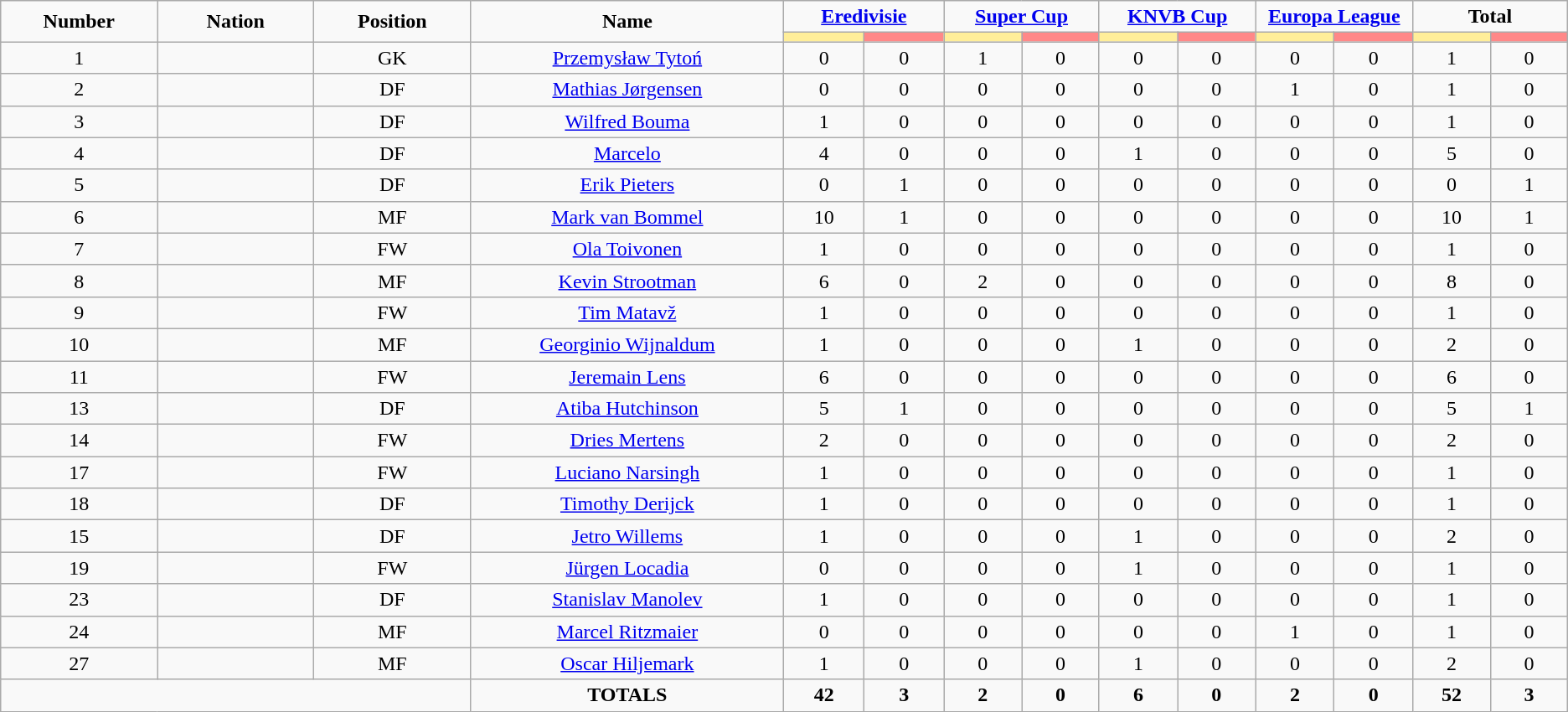<table class="wikitable" style="font-size: 100%; text-align: center;">
<tr>
<td rowspan="2" width="10%" align="center"><strong>Number</strong></td>
<td rowspan="2" width="10%" align="center"><strong>Nation</strong></td>
<td rowspan="2" width="10%" align="center"><strong>Position</strong></td>
<td rowspan="2" width="20%" align="center"><strong>Name</strong></td>
<td colspan="2" align="center"><strong><a href='#'>Eredivisie</a></strong></td>
<td colspan="2" align="center"><strong><a href='#'>Super Cup</a></strong></td>
<td colspan="2" align="center"><strong><a href='#'>KNVB Cup</a></strong></td>
<td colspan="2" align="center"><strong><a href='#'>Europa League</a></strong></td>
<td colspan="2" align="center"><strong>Total</strong></td>
</tr>
<tr>
<th width=60 style="background: #FFEE99"></th>
<th width=60 style="background: #FF8888"></th>
<th width=60 style="background: #FFEE99"></th>
<th width=60 style="background: #FF8888"></th>
<th width=60 style="background: #FFEE99"></th>
<th width=60 style="background: #FF8888"></th>
<th width=60 style="background: #FFEE99"></th>
<th width=60 style="background: #FF8888"></th>
<th width=60 style="background: #FFEE99"></th>
<th width=60 style="background: #FF8888"></th>
</tr>
<tr>
<td>1</td>
<td></td>
<td>GK</td>
<td><a href='#'>Przemysław Tytoń</a></td>
<td>0</td>
<td>0</td>
<td>1</td>
<td>0</td>
<td>0</td>
<td>0</td>
<td>0</td>
<td>0</td>
<td>1</td>
<td>0</td>
</tr>
<tr>
<td>2</td>
<td></td>
<td>DF</td>
<td><a href='#'>Mathias Jørgensen</a></td>
<td>0</td>
<td>0</td>
<td>0</td>
<td>0</td>
<td>0</td>
<td>0</td>
<td>1</td>
<td>0</td>
<td>1</td>
<td>0</td>
</tr>
<tr>
<td>3</td>
<td></td>
<td>DF</td>
<td><a href='#'>Wilfred Bouma</a></td>
<td>1</td>
<td>0</td>
<td>0</td>
<td>0</td>
<td>0</td>
<td>0</td>
<td>0</td>
<td>0</td>
<td>1</td>
<td>0</td>
</tr>
<tr>
<td>4</td>
<td></td>
<td>DF</td>
<td><a href='#'>Marcelo</a></td>
<td>4</td>
<td>0</td>
<td>0</td>
<td>0</td>
<td>1</td>
<td>0</td>
<td>0</td>
<td>0</td>
<td>5</td>
<td>0</td>
</tr>
<tr>
<td>5</td>
<td></td>
<td>DF</td>
<td><a href='#'>Erik Pieters</a></td>
<td>0</td>
<td>1</td>
<td>0</td>
<td>0</td>
<td>0</td>
<td>0</td>
<td>0</td>
<td>0</td>
<td>0</td>
<td>1</td>
</tr>
<tr>
<td>6</td>
<td></td>
<td>MF</td>
<td><a href='#'>Mark van Bommel</a></td>
<td>10</td>
<td>1</td>
<td>0</td>
<td>0</td>
<td>0</td>
<td>0</td>
<td>0</td>
<td>0</td>
<td>10</td>
<td>1</td>
</tr>
<tr>
<td>7</td>
<td></td>
<td>FW</td>
<td><a href='#'>Ola Toivonen</a></td>
<td>1</td>
<td>0</td>
<td>0</td>
<td>0</td>
<td>0</td>
<td>0</td>
<td>0</td>
<td>0</td>
<td>1</td>
<td>0</td>
</tr>
<tr>
<td>8</td>
<td></td>
<td>MF</td>
<td><a href='#'>Kevin Strootman</a></td>
<td>6</td>
<td>0</td>
<td>2</td>
<td>0</td>
<td>0</td>
<td>0</td>
<td>0</td>
<td>0</td>
<td>8</td>
<td>0</td>
</tr>
<tr>
<td>9</td>
<td></td>
<td>FW</td>
<td><a href='#'>Tim Matavž</a></td>
<td>1</td>
<td>0</td>
<td>0</td>
<td>0</td>
<td>0</td>
<td>0</td>
<td>0</td>
<td>0</td>
<td>1</td>
<td>0</td>
</tr>
<tr>
<td>10</td>
<td></td>
<td>MF</td>
<td><a href='#'>Georginio Wijnaldum</a></td>
<td>1</td>
<td>0</td>
<td>0</td>
<td>0</td>
<td>1</td>
<td>0</td>
<td>0</td>
<td>0</td>
<td>2</td>
<td>0</td>
</tr>
<tr>
<td>11</td>
<td></td>
<td>FW</td>
<td><a href='#'>Jeremain Lens</a></td>
<td>6</td>
<td>0</td>
<td>0</td>
<td>0</td>
<td>0</td>
<td>0</td>
<td>0</td>
<td>0</td>
<td>6</td>
<td>0</td>
</tr>
<tr>
<td>13</td>
<td></td>
<td>DF</td>
<td><a href='#'>Atiba Hutchinson</a></td>
<td>5</td>
<td>1</td>
<td>0</td>
<td>0</td>
<td>0</td>
<td>0</td>
<td>0</td>
<td>0</td>
<td>5</td>
<td>1</td>
</tr>
<tr>
<td>14</td>
<td></td>
<td>FW</td>
<td><a href='#'>Dries Mertens</a></td>
<td>2</td>
<td>0</td>
<td>0</td>
<td>0</td>
<td>0</td>
<td>0</td>
<td>0</td>
<td>0</td>
<td>2</td>
<td>0</td>
</tr>
<tr>
<td>17</td>
<td></td>
<td>FW</td>
<td><a href='#'>Luciano Narsingh</a></td>
<td>1</td>
<td>0</td>
<td>0</td>
<td>0</td>
<td>0</td>
<td>0</td>
<td>0</td>
<td>0</td>
<td>1</td>
<td>0</td>
</tr>
<tr>
<td>18</td>
<td></td>
<td>DF</td>
<td><a href='#'>Timothy Derijck</a></td>
<td>1</td>
<td>0</td>
<td>0</td>
<td>0</td>
<td>0</td>
<td>0</td>
<td>0</td>
<td>0</td>
<td>1</td>
<td>0</td>
</tr>
<tr>
<td>15</td>
<td></td>
<td>DF</td>
<td><a href='#'>Jetro Willems</a></td>
<td>1</td>
<td>0</td>
<td>0</td>
<td>0</td>
<td>1</td>
<td>0</td>
<td>0</td>
<td>0</td>
<td>2</td>
<td>0</td>
</tr>
<tr>
<td>19</td>
<td></td>
<td>FW</td>
<td><a href='#'>Jürgen Locadia</a></td>
<td>0</td>
<td>0</td>
<td>0</td>
<td>0</td>
<td>1</td>
<td>0</td>
<td>0</td>
<td>0</td>
<td>1</td>
<td>0</td>
</tr>
<tr>
<td>23</td>
<td></td>
<td>DF</td>
<td><a href='#'>Stanislav Manolev</a></td>
<td>1</td>
<td>0</td>
<td>0</td>
<td>0</td>
<td>0</td>
<td>0</td>
<td>0</td>
<td>0</td>
<td>1</td>
<td>0</td>
</tr>
<tr>
<td>24</td>
<td></td>
<td>MF</td>
<td><a href='#'>Marcel Ritzmaier</a></td>
<td>0</td>
<td>0</td>
<td>0</td>
<td>0</td>
<td>0</td>
<td>0</td>
<td>1</td>
<td>0</td>
<td>1</td>
<td>0</td>
</tr>
<tr>
<td>27</td>
<td></td>
<td>MF</td>
<td><a href='#'>Oscar Hiljemark</a></td>
<td>1</td>
<td>0</td>
<td>0</td>
<td>0</td>
<td>1</td>
<td>0</td>
<td>0</td>
<td>0</td>
<td>2</td>
<td>0</td>
</tr>
<tr>
<td colspan="3"></td>
<td><strong>TOTALS</strong></td>
<td><strong>42</strong></td>
<td><strong>3</strong></td>
<td><strong>2</strong></td>
<td><strong>0</strong></td>
<td><strong>6</strong></td>
<td><strong>0</strong></td>
<td><strong>2</strong></td>
<td><strong>0</strong></td>
<td><strong>52</strong></td>
<td><strong>3</strong></td>
</tr>
</table>
